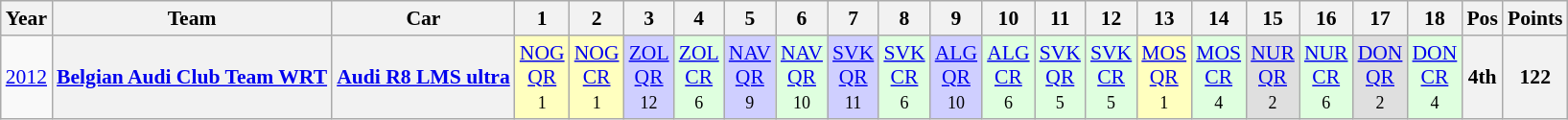<table class="wikitable" border="1" style="text-align:center; font-size:90%;">
<tr>
<th>Year</th>
<th>Team</th>
<th>Car</th>
<th>1</th>
<th>2</th>
<th>3</th>
<th>4</th>
<th>5</th>
<th>6</th>
<th>7</th>
<th>8</th>
<th>9</th>
<th>10</th>
<th>11</th>
<th>12</th>
<th>13</th>
<th>14</th>
<th>15</th>
<th>16</th>
<th>17</th>
<th>18</th>
<th>Pos</th>
<th>Points</th>
</tr>
<tr>
<td><a href='#'>2012</a></td>
<th><a href='#'>Belgian Audi Club Team WRT</a></th>
<th><a href='#'>Audi R8 LMS ultra</a></th>
<td style="background:#FFFFBF;"><a href='#'>NOG<br>QR</a><br><small>1<br></small></td>
<td style="background:#FFFFBF;"><a href='#'>NOG<br>CR</a><br><small>1<br></small></td>
<td style="background:#CFCFFF;"><a href='#'>ZOL<br>QR</a><br><small>12<br></small></td>
<td style="background:#DFFFDF;"><a href='#'>ZOL<br>CR</a><br><small>6<br></small></td>
<td style="background:#CFCFFF;"><a href='#'>NAV<br>QR</a><br><small>9<br></small></td>
<td style="background:#DFFFDF;"><a href='#'>NAV<br>QR</a><br><small>10<br></small></td>
<td style="background:#CFCFFF;"><a href='#'>SVK<br>QR</a><br><small>11<br></small></td>
<td style="background:#DFFFDF;"><a href='#'>SVK<br>CR</a><br><small>6<br></small></td>
<td style="background:#CFCFFF;"><a href='#'>ALG<br>QR</a><br><small>10<br></small></td>
<td style="background:#DFFFDF;"><a href='#'>ALG<br>CR</a><br><small>6<br></small></td>
<td style="background:#DFFFDF;"><a href='#'>SVK<br>QR</a><br><small>5<br></small></td>
<td style="background:#DFFFDF;"><a href='#'>SVK<br>CR</a><br><small>5<br></small></td>
<td style="background:#FFFFBF;"><a href='#'>MOS<br>QR</a><br><small>1<br></small></td>
<td style="background:#DFFFDF;"><a href='#'>MOS<br>CR</a><br><small>4<br></small></td>
<td style="background:#DFDFDF;"><a href='#'>NUR<br>QR</a><br><small>2<br></small></td>
<td style="background:#DFFFDF;"><a href='#'>NUR<br>CR</a><br><small>6<br></small></td>
<td style="background:#DFDFDF;"><a href='#'>DON<br>QR</a><br><small>2<br></small></td>
<td style="background:#DFFFDF;"><a href='#'>DON<br>CR</a><br><small>4<br></small></td>
<th>4th</th>
<th>122</th>
</tr>
</table>
